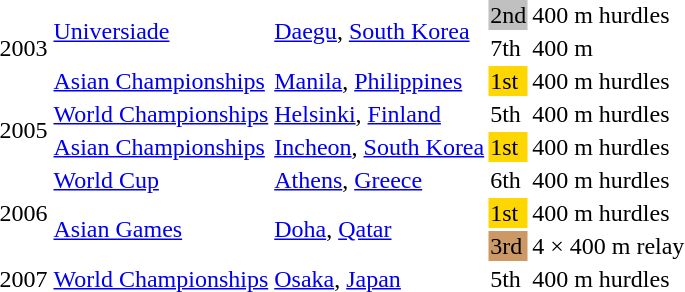<table>
<tr>
<td rowspan=3>2003</td>
<td rowspan=2><a href='#'>Universiade</a></td>
<td rowspan=2><a href='#'>Daegu</a>, <a href='#'>South Korea</a></td>
<td bgcolor="silver">2nd</td>
<td>400 m hurdles</td>
<td></td>
</tr>
<tr>
<td>7th</td>
<td>400 m</td>
<td></td>
</tr>
<tr>
<td><a href='#'>Asian Championships</a></td>
<td><a href='#'>Manila</a>, <a href='#'>Philippines</a></td>
<td bgcolor="gold">1st</td>
<td>400 m hurdles</td>
<td></td>
</tr>
<tr>
<td rowspan=2>2005</td>
<td><a href='#'>World Championships</a></td>
<td><a href='#'>Helsinki</a>, <a href='#'>Finland</a></td>
<td>5th</td>
<td>400 m hurdles</td>
<td></td>
</tr>
<tr>
<td><a href='#'>Asian Championships</a></td>
<td><a href='#'>Incheon</a>, <a href='#'>South Korea</a></td>
<td bgcolor="gold">1st</td>
<td>400 m hurdles</td>
<td></td>
</tr>
<tr>
<td rowspan=3>2006</td>
<td><a href='#'>World Cup</a></td>
<td><a href='#'>Athens</a>, <a href='#'>Greece</a></td>
<td>6th</td>
<td>400 m hurdles</td>
<td></td>
</tr>
<tr>
<td rowspan=2><a href='#'>Asian Games</a></td>
<td rowspan=2><a href='#'>Doha</a>, <a href='#'>Qatar</a></td>
<td bgcolor="gold">1st</td>
<td>400 m hurdles</td>
<td></td>
</tr>
<tr>
<td bgcolor="cc9966">3rd</td>
<td>4 × 400 m relay</td>
</tr>
<tr>
<td>2007</td>
<td><a href='#'>World Championships</a></td>
<td><a href='#'>Osaka</a>, <a href='#'>Japan</a></td>
<td>5th</td>
<td>400 m hurdles</td>
<td></td>
</tr>
</table>
